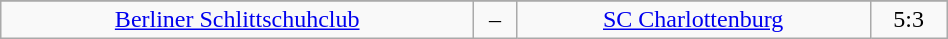<table class="wikitable" width="50%">
<tr class="hintergrundfarbe5">
</tr>
<tr align="center">
<td><a href='#'>Berliner Schlittschuhclub</a></td>
<td>–</td>
<td><a href='#'>SC Charlottenburg</a></td>
<td>5:3</td>
</tr>
</table>
